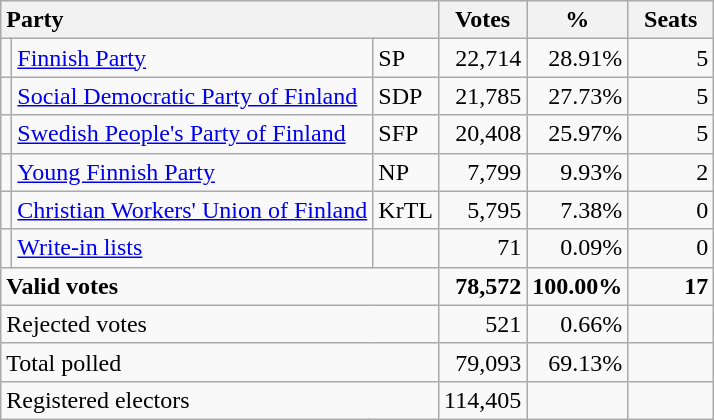<table class="wikitable" border="1" style="text-align:right;">
<tr>
<th style="text-align:left;" colspan=3>Party</th>
<th align=center width="50">Votes</th>
<th align=center width="50">%</th>
<th align=center width="50">Seats</th>
</tr>
<tr>
<td></td>
<td align=left><a href='#'>Finnish Party</a></td>
<td align=left>SP</td>
<td>22,714</td>
<td>28.91%</td>
<td>5</td>
</tr>
<tr>
<td></td>
<td align=left style="white-space: nowrap;"><a href='#'>Social Democratic Party of Finland</a></td>
<td align=left>SDP</td>
<td>21,785</td>
<td>27.73%</td>
<td>5</td>
</tr>
<tr>
<td></td>
<td align=left><a href='#'>Swedish People's Party of Finland</a></td>
<td align=left>SFP</td>
<td>20,408</td>
<td>25.97%</td>
<td>5</td>
</tr>
<tr>
<td></td>
<td align=left><a href='#'>Young Finnish Party</a></td>
<td align=left>NP</td>
<td>7,799</td>
<td>9.93%</td>
<td>2</td>
</tr>
<tr>
<td></td>
<td align=left><a href='#'>Christian Workers' Union of Finland</a></td>
<td align=left>KrTL</td>
<td>5,795</td>
<td>7.38%</td>
<td>0</td>
</tr>
<tr>
<td></td>
<td align=left><a href='#'>Write-in lists</a></td>
<td align=left></td>
<td>71</td>
<td>0.09%</td>
<td>0</td>
</tr>
<tr style="font-weight:bold">
<td align=left colspan=3>Valid votes</td>
<td>78,572</td>
<td>100.00%</td>
<td>17</td>
</tr>
<tr>
<td align=left colspan=3>Rejected votes</td>
<td>521</td>
<td>0.66%</td>
<td></td>
</tr>
<tr>
<td align=left colspan=3>Total polled</td>
<td>79,093</td>
<td>69.13%</td>
<td></td>
</tr>
<tr>
<td align=left colspan=3>Registered electors</td>
<td>114,405</td>
<td></td>
<td></td>
</tr>
</table>
